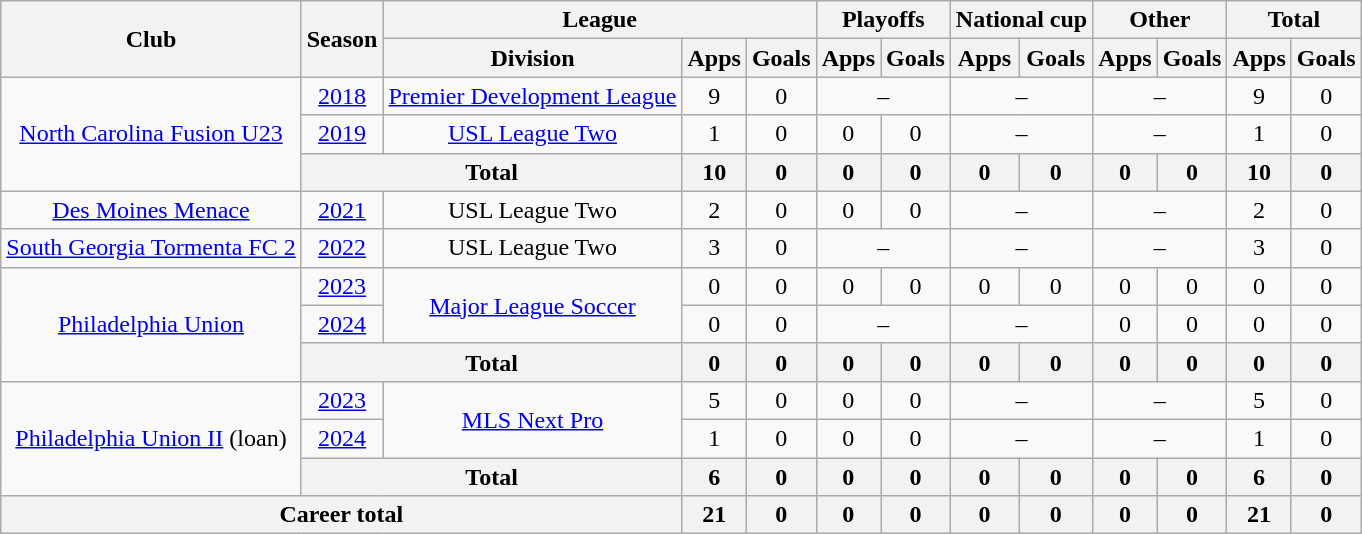<table class="wikitable" style="text-align:center">
<tr>
<th rowspan="2">Club</th>
<th rowspan="2">Season</th>
<th colspan="3">League</th>
<th colspan="2">Playoffs</th>
<th colspan="2">National cup</th>
<th colspan="2">Other</th>
<th colspan="2">Total</th>
</tr>
<tr>
<th>Division</th>
<th>Apps</th>
<th>Goals</th>
<th>Apps</th>
<th>Goals</th>
<th>Apps</th>
<th>Goals</th>
<th>Apps</th>
<th>Goals</th>
<th>Apps</th>
<th>Goals</th>
</tr>
<tr>
<td rowspan="3"><a href='#'>North Carolina Fusion U23</a></td>
<td><a href='#'>2018</a></td>
<td><a href='#'>Premier Development League</a></td>
<td>9</td>
<td>0</td>
<td colspan="2">–</td>
<td colspan="2">–</td>
<td colspan="2">–</td>
<td>9</td>
<td>0</td>
</tr>
<tr>
<td><a href='#'>2019</a></td>
<td><a href='#'>USL League Two</a></td>
<td>1</td>
<td>0</td>
<td>0</td>
<td>0</td>
<td colspan="2">–</td>
<td colspan="2">–</td>
<td>1</td>
<td>0</td>
</tr>
<tr>
<th colspan="2">Total</th>
<th>10</th>
<th>0</th>
<th>0</th>
<th>0</th>
<th>0</th>
<th>0</th>
<th>0</th>
<th>0</th>
<th>10</th>
<th>0</th>
</tr>
<tr>
<td><a href='#'>Des Moines Menace</a></td>
<td><a href='#'>2021</a></td>
<td>USL League Two</td>
<td>2</td>
<td>0</td>
<td>0</td>
<td>0</td>
<td colspan="2">–</td>
<td colspan="2">–</td>
<td>2</td>
<td>0</td>
</tr>
<tr>
<td><a href='#'>South Georgia Tormenta FC 2</a></td>
<td><a href='#'>2022</a></td>
<td>USL League Two</td>
<td>3</td>
<td>0</td>
<td colspan="2">–</td>
<td colspan="2">–</td>
<td colspan="2">–</td>
<td>3</td>
<td>0</td>
</tr>
<tr>
<td rowspan="3"><a href='#'>Philadelphia Union</a></td>
<td><a href='#'>2023</a></td>
<td rowspan="2"><a href='#'>Major League Soccer</a></td>
<td>0</td>
<td>0</td>
<td>0</td>
<td>0</td>
<td>0</td>
<td>0</td>
<td>0</td>
<td>0</td>
<td>0</td>
<td>0</td>
</tr>
<tr>
<td><a href='#'>2024</a></td>
<td>0</td>
<td>0</td>
<td colspan="2">–</td>
<td colspan="2">–</td>
<td>0</td>
<td>0</td>
<td>0</td>
<td>0</td>
</tr>
<tr>
<th colspan="2">Total</th>
<th>0</th>
<th>0</th>
<th>0</th>
<th>0</th>
<th>0</th>
<th>0</th>
<th>0</th>
<th>0</th>
<th>0</th>
<th>0</th>
</tr>
<tr>
<td rowspan="3"><a href='#'>Philadelphia Union II</a> (loan)</td>
<td><a href='#'>2023</a></td>
<td rowspan="2"><a href='#'>MLS Next Pro</a></td>
<td>5</td>
<td>0</td>
<td>0</td>
<td>0</td>
<td colspan="2">–</td>
<td colspan="2">–</td>
<td>5</td>
<td>0</td>
</tr>
<tr>
<td><a href='#'>2024</a></td>
<td>1</td>
<td>0</td>
<td>0</td>
<td>0</td>
<td colspan="2">–</td>
<td colspan="2">–</td>
<td>1</td>
<td>0</td>
</tr>
<tr>
<th colspan="2">Total</th>
<th>6</th>
<th>0</th>
<th>0</th>
<th>0</th>
<th>0</th>
<th>0</th>
<th>0</th>
<th>0</th>
<th>6</th>
<th>0</th>
</tr>
<tr>
<th colspan="3">Career total</th>
<th>21</th>
<th>0</th>
<th>0</th>
<th>0</th>
<th>0</th>
<th>0</th>
<th>0</th>
<th>0</th>
<th>21</th>
<th>0</th>
</tr>
</table>
